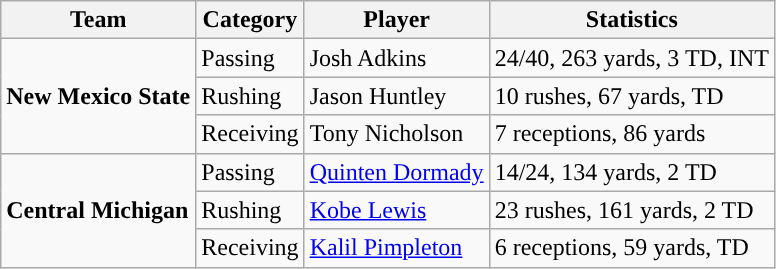<table class="wikitable" style="float: left;">
<tr>
<th>Team</th>
<th>Category</th>
<th>Player</th>
<th>Statistics</th>
</tr>
<tr>
<td rowspan=3><strong>New Mexico State</strong></td>
<td>Passing</td>
<td>Josh Adkins</td>
<td>24/40, 263 yards, 3 TD, INT</td>
</tr>
<tr>
<td>Rushing</td>
<td>Jason Huntley</td>
<td>10 rushes, 67 yards, TD</td>
</tr>
<tr>
<td>Receiving</td>
<td>Tony Nicholson</td>
<td>7 receptions, 86 yards</td>
</tr>
<tr>
<td rowspan=3><strong>Central Michigan</strong></td>
<td>Passing</td>
<td><a href='#'>Quinten Dormady</a></td>
<td>14/24, 134 yards, 2 TD</td>
</tr>
<tr>
<td>Rushing</td>
<td><a href='#'>Kobe Lewis</a></td>
<td>23 rushes, 161 yards, 2 TD</td>
</tr>
<tr>
<td>Receiving</td>
<td><a href='#'>Kalil Pimpleton</a></td>
<td>6 receptions, 59 yards, TD</td>
</tr>
</table>
